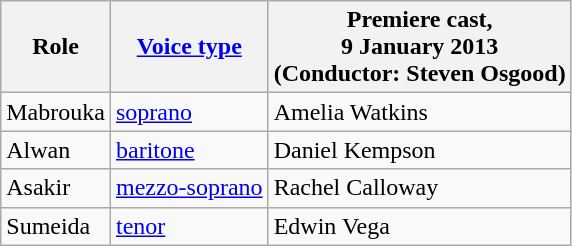<table class="wikitable">
<tr>
<th>Role</th>
<th><a href='#'>Voice type</a></th>
<th>Premiere cast,<br>9 January 2013<br>(Conductor: Steven Osgood)</th>
</tr>
<tr>
<td>Mabrouka</td>
<td><a href='#'>soprano</a></td>
<td>Amelia Watkins</td>
</tr>
<tr>
<td>Alwan</td>
<td><a href='#'>baritone</a></td>
<td>Daniel Kempson</td>
</tr>
<tr>
<td>Asakir</td>
<td><a href='#'>mezzo-soprano</a></td>
<td>Rachel Calloway</td>
</tr>
<tr>
<td>Sumeida</td>
<td><a href='#'>tenor</a></td>
<td>Edwin Vega</td>
</tr>
</table>
